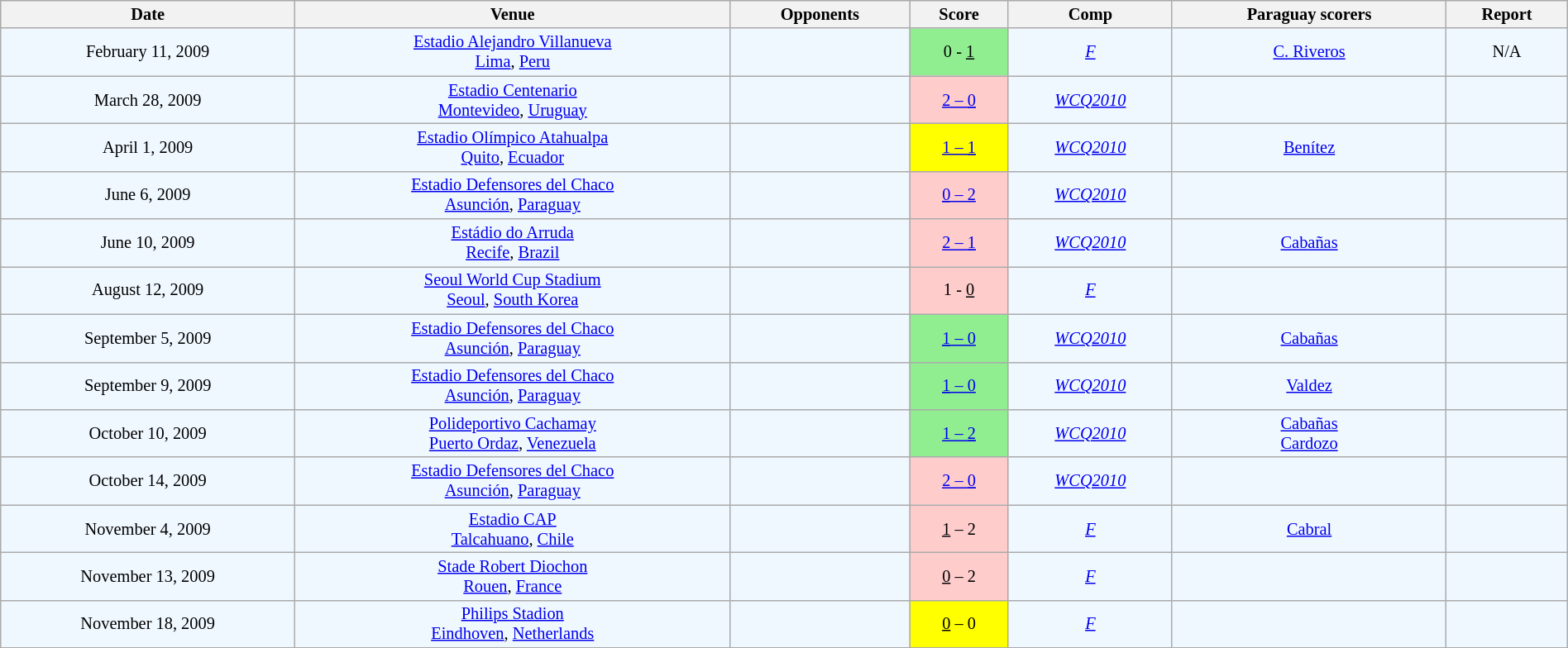<table class="wikitable" style="font-size:85%; text-align:center;" width="100%">
<tr>
<th>Date</th>
<th>Venue</th>
<th>Opponents</th>
<th>Score</th>
<th>Comp</th>
<th>Paraguay scorers</th>
<th>Report</th>
</tr>
<tr bgcolor=#F0F8FF>
<td>February 11, 2009</td>
<td><a href='#'>Estadio Alejandro Villanueva</a> <br> <a href='#'>Lima</a>, <a href='#'>Peru</a></td>
<td></td>
<td bgcolor=#90EE90>0 - <u>1</u></td>
<td><em><a href='#'>F</a></em></td>
<td><a href='#'>C. Riveros</a> </td>
<td>N/A</td>
</tr>
<tr bgcolor=#F0F8FF>
<td>March 28, 2009</td>
<td><a href='#'>Estadio Centenario</a> <br> <a href='#'>Montevideo</a>, <a href='#'>Uruguay</a></td>
<td></td>
<td bgcolor=#FFCCCC><a href='#'>2 – <u>0</u></a></td>
<td><em><a href='#'>WCQ2010</a></em></td>
<td></td>
<td></td>
</tr>
<tr bgcolor=#F0F8FF>
<td>April 1, 2009</td>
<td><a href='#'>Estadio Olímpico Atahualpa</a> <br> <a href='#'>Quito</a>, <a href='#'>Ecuador</a></td>
<td></td>
<td bgcolor=#FFFF00><a href='#'>1 – <u>1</u></a></td>
<td><em><a href='#'>WCQ2010</a></em></td>
<td><a href='#'>Benítez</a> </td>
<td></td>
</tr>
<tr bgcolor=#F0F8FF>
<td>June 6, 2009</td>
<td><a href='#'>Estadio Defensores del Chaco</a> <br> <a href='#'>Asunción</a>, <a href='#'>Paraguay</a></td>
<td></td>
<td bgcolor=#FFCCCC><a href='#'><u>0</u> – 2</a></td>
<td><em><a href='#'>WCQ2010</a></em></td>
<td></td>
<td></td>
</tr>
<tr bgcolor=#F0F8FF>
<td>June 10, 2009</td>
<td><a href='#'>Estádio do Arruda</a> <br> <a href='#'>Recife</a>, <a href='#'>Brazil</a></td>
<td></td>
<td bgcolor=#FFCCCC><a href='#'>2 – <u>1</u></a></td>
<td><em><a href='#'>WCQ2010</a></em></td>
<td><a href='#'>Cabañas</a> </td>
<td></td>
</tr>
<tr bgcolor=#F0F8FF>
<td>August 12, 2009</td>
<td><a href='#'>Seoul World Cup Stadium</a> <br> <a href='#'>Seoul</a>, <a href='#'>South Korea</a></td>
<td></td>
<td bgcolor=#FFCCCC>1 - <u>0</u></td>
<td><em><a href='#'>F</a></em></td>
<td></td>
<td></td>
</tr>
<tr bgcolor=#F0F8FF>
<td>September 5, 2009</td>
<td><a href='#'>Estadio Defensores del Chaco</a> <br> <a href='#'>Asunción</a>, <a href='#'>Paraguay</a></td>
<td></td>
<td bgcolor=#90EE90><a href='#'><u>1</u> – 0</a></td>
<td><em><a href='#'>WCQ2010</a></em></td>
<td><a href='#'>Cabañas</a> </td>
<td></td>
</tr>
<tr bgcolor=#F0F8FF>
<td>September 9, 2009</td>
<td><a href='#'>Estadio Defensores del Chaco</a> <br> <a href='#'>Asunción</a>, <a href='#'>Paraguay</a></td>
<td></td>
<td bgcolor=#90EE90><a href='#'><u>1</u> – 0</a></td>
<td><em><a href='#'>WCQ2010</a></em></td>
<td><a href='#'>Valdez</a> </td>
<td></td>
</tr>
<tr bgcolor=#F0F8FF>
<td>October 10, 2009</td>
<td><a href='#'>Polideportivo Cachamay</a> <br> <a href='#'>Puerto Ordaz</a>, <a href='#'>Venezuela</a></td>
<td></td>
<td bgcolor=#90EE90><a href='#'>1 – <u>2</u></a></td>
<td><em><a href='#'>WCQ2010</a></em></td>
<td><a href='#'>Cabañas</a> <br><a href='#'>Cardozo</a> </td>
<td></td>
</tr>
<tr bgcolor=#F0F8FF>
<td>October 14, 2009</td>
<td><a href='#'>Estadio Defensores del Chaco</a> <br> <a href='#'>Asunción</a>, <a href='#'>Paraguay</a></td>
<td></td>
<td bgcolor=#FFCCCC><a href='#'>2 – <u>0</u></a></td>
<td><em><a href='#'>WCQ2010</a></em></td>
<td></td>
<td></td>
</tr>
<tr bgcolor=#F0F8FF>
<td>November 4, 2009</td>
<td><a href='#'>Estadio CAP</a> <br> <a href='#'>Talcahuano</a>, <a href='#'>Chile</a></td>
<td></td>
<td bgcolor=#FFCCCC><u>1</u> – 2</td>
<td><em><a href='#'>F</a></em></td>
<td><a href='#'>Cabral</a> </td>
<td></td>
</tr>
<tr bgcolor=#F0F8FF>
<td>November 13, 2009</td>
<td><a href='#'>Stade Robert Diochon</a> <br> <a href='#'>Rouen</a>, <a href='#'>France</a></td>
<td></td>
<td bgcolor=#FFCCCC><u>0</u> – 2</td>
<td><em><a href='#'>F</a></em></td>
<td></td>
<td></td>
</tr>
<tr bgcolor=#F0F8FF>
<td>November 18, 2009</td>
<td><a href='#'>Philips Stadion</a><br><a href='#'>Eindhoven</a>, <a href='#'>Netherlands</a></td>
<td></td>
<td bgcolor=#FFFF00><u>0</u> – 0</td>
<td><em><a href='#'>F</a></em></td>
<td></td>
<td></td>
</tr>
</table>
